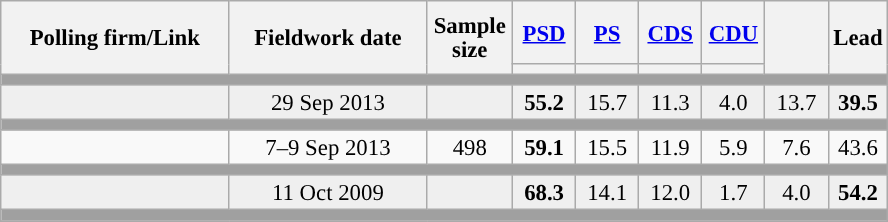<table class="wikitable collapsible sortable" style="text-align:center; font-size:95%; line-height:16px;">
<tr style="height:42px;">
<th style="width:145px;" rowspan="2">Polling firm/Link</th>
<th style="width:125px;" rowspan="2">Fieldwork date</th>
<th class="unsortable" style="width:50px;" rowspan="2">Sample size</th>
<th class="unsortable" style="width:35px;"><a href='#'>PSD</a></th>
<th class="unsortable" style="width:35px;"><a href='#'>PS</a></th>
<th class="unsortable" style="width:35px;"><a href='#'>CDS</a></th>
<th class="unsortable" style="width:35px;"><a href='#'>CDU</a></th>
<th class="unsortable" style="width:35px;" rowspan="2"></th>
<th class="unsortable" style="width:30px;" rowspan="2">Lead</th>
</tr>
<tr>
<th class="unsortable" style="color:inherit;background:"></th>
<th class="unsortable" style="color:inherit;background:"></th>
<th class="unsortable" style="color:inherit;background:"></th>
<th class="unsortable" style="color:inherit;background:"></th>
</tr>
<tr>
<td colspan="13" style="background:#A0A0A0"></td>
</tr>
<tr style="background:#EFEFEF;">
<td><strong></strong></td>
<td data-sort-value="2019-10-06">29 Sep 2013</td>
<td></td>
<td><strong>55.2</strong><br></td>
<td>15.7<br></td>
<td>11.3<br></td>
<td>4.0<br></td>
<td>13.7</td>
<td style="background:"><strong>39.5</strong></td>
</tr>
<tr>
<td colspan="13" style="background:#A0A0A0"></td>
</tr>
<tr>
<td align="center"></td>
<td align="center">7–9 Sep 2013</td>
<td>498</td>
<td align="center" ><strong>59.1</strong></td>
<td align="center">15.5</td>
<td align="center">11.9</td>
<td align="center">5.9</td>
<td align="center">7.6</td>
<td style="background:">43.6</td>
</tr>
<tr>
<td colspan="13" style="background:#A0A0A0"></td>
</tr>
<tr style="background:#EFEFEF;">
<td><strong></strong></td>
<td data-sort-value="2019-10-06">11 Oct 2009</td>
<td></td>
<td><strong>68.3</strong><br></td>
<td>14.1<br></td>
<td>12.0<br></td>
<td>1.7<br></td>
<td>4.0</td>
<td style="background:"><strong>54.2</strong></td>
</tr>
<tr>
<td colspan="13" style="background:#A0A0A0"></td>
</tr>
<tr>
</tr>
</table>
